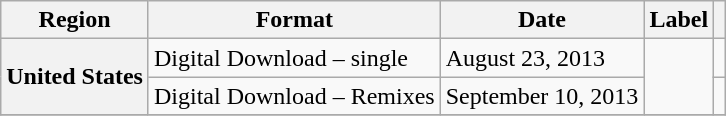<table class="wikitable">
<tr>
<th>Region</th>
<th>Format</th>
<th>Date</th>
<th>Label</th>
<th></th>
</tr>
<tr>
<th scope="row" rowspan="2">United States</th>
<td rowspan="1">Digital Download – single</td>
<td rowspan="1">August 23, 2013</td>
<td rowspan="2"></td>
<td></td>
</tr>
<tr>
<td rowspan="1">Digital Download – Remixes</td>
<td rowspan="1">September 10, 2013</td>
<td></td>
</tr>
<tr>
</tr>
</table>
